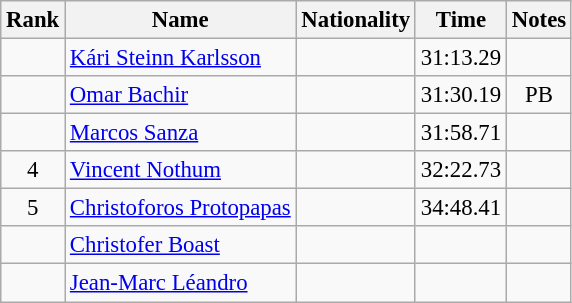<table class="wikitable sortable" style="text-align:center; font-size:95%">
<tr>
<th>Rank</th>
<th>Name</th>
<th>Nationality</th>
<th>Time</th>
<th>Notes</th>
</tr>
<tr>
<td></td>
<td align=left><a href='#'>Kári Steinn Karlsson</a></td>
<td align=left></td>
<td>31:13.29</td>
<td></td>
</tr>
<tr>
<td></td>
<td align=left><a href='#'>Omar Bachir</a></td>
<td align=left></td>
<td>31:30.19</td>
<td>PB</td>
</tr>
<tr>
<td></td>
<td align=left><a href='#'>Marcos Sanza</a></td>
<td align=left></td>
<td>31:58.71</td>
<td></td>
</tr>
<tr>
<td>4</td>
<td align=left><a href='#'>Vincent Nothum</a></td>
<td align=left></td>
<td>32:22.73</td>
<td></td>
</tr>
<tr>
<td>5</td>
<td align=left><a href='#'>Christoforos Protopapas</a></td>
<td align=left></td>
<td>34:48.41</td>
<td></td>
</tr>
<tr>
<td></td>
<td align=left><a href='#'>Christofer Boast</a></td>
<td align=left></td>
<td></td>
<td></td>
</tr>
<tr>
<td></td>
<td align=left><a href='#'>Jean-Marc Léandro</a></td>
<td align=left></td>
<td></td>
<td></td>
</tr>
</table>
